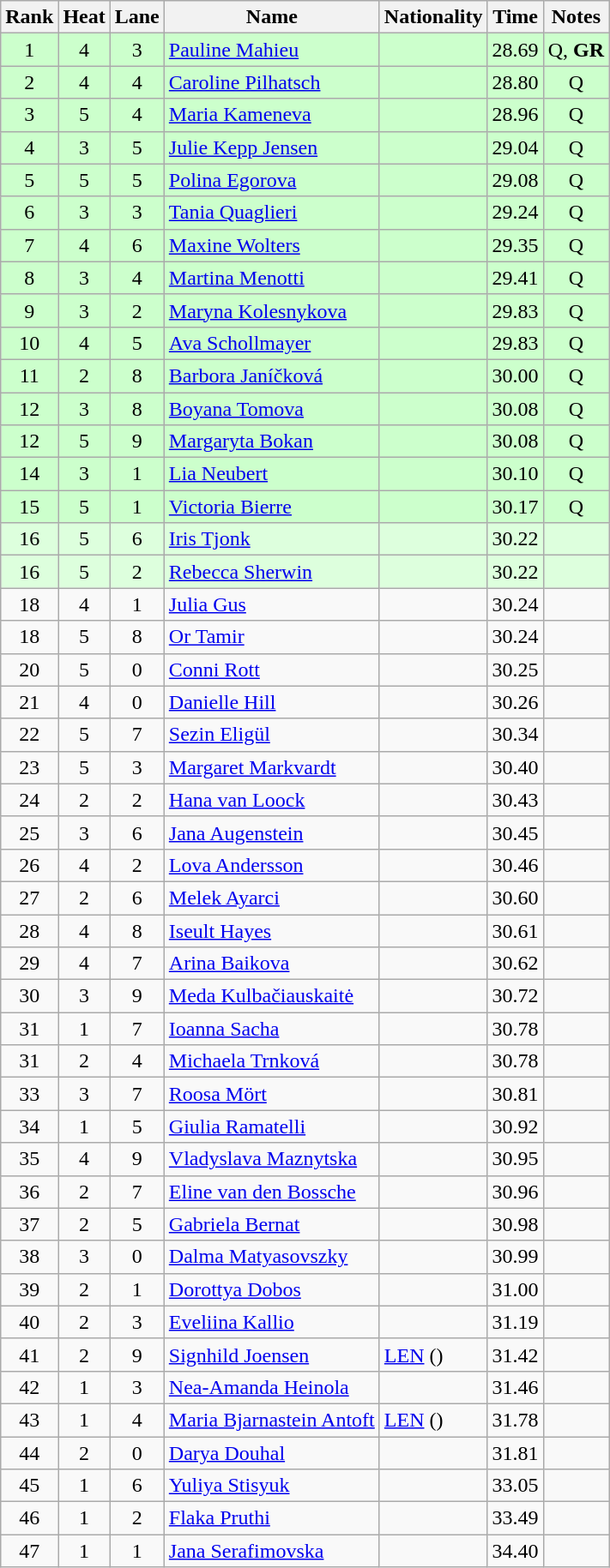<table class="wikitable sortable" style="text-align:center">
<tr>
<th>Rank</th>
<th>Heat</th>
<th>Lane</th>
<th>Name</th>
<th>Nationality</th>
<th>Time</th>
<th>Notes</th>
</tr>
<tr bgcolor=ccffcc>
<td>1</td>
<td>4</td>
<td>3</td>
<td align=left><a href='#'>Pauline Mahieu</a></td>
<td align=left></td>
<td>28.69</td>
<td>Q, <strong>GR</strong></td>
</tr>
<tr bgcolor=ccffcc>
<td>2</td>
<td>4</td>
<td>4</td>
<td align=left><a href='#'>Caroline Pilhatsch</a></td>
<td align=left></td>
<td>28.80</td>
<td>Q</td>
</tr>
<tr bgcolor=ccffcc>
<td>3</td>
<td>5</td>
<td>4</td>
<td align=left><a href='#'>Maria Kameneva</a></td>
<td align=left></td>
<td>28.96</td>
<td>Q</td>
</tr>
<tr bgcolor=ccffcc>
<td>4</td>
<td>3</td>
<td>5</td>
<td align=left><a href='#'>Julie Kepp Jensen</a></td>
<td align=left></td>
<td>29.04</td>
<td>Q</td>
</tr>
<tr bgcolor=ccffcc>
<td>5</td>
<td>5</td>
<td>5</td>
<td align=left><a href='#'>Polina Egorova</a></td>
<td align=left></td>
<td>29.08</td>
<td>Q</td>
</tr>
<tr bgcolor=ccffcc>
<td>6</td>
<td>3</td>
<td>3</td>
<td align=left><a href='#'>Tania Quaglieri</a></td>
<td align=left></td>
<td>29.24</td>
<td>Q</td>
</tr>
<tr bgcolor=ccffcc>
<td>7</td>
<td>4</td>
<td>6</td>
<td align=left><a href='#'>Maxine Wolters</a></td>
<td align=left></td>
<td>29.35</td>
<td>Q</td>
</tr>
<tr bgcolor=ccffcc>
<td>8</td>
<td>3</td>
<td>4</td>
<td align=left><a href='#'>Martina Menotti</a></td>
<td align=left></td>
<td>29.41</td>
<td>Q</td>
</tr>
<tr bgcolor=ccffcc>
<td>9</td>
<td>3</td>
<td>2</td>
<td align=left><a href='#'>Maryna Kolesnykova</a></td>
<td align=left></td>
<td>29.83</td>
<td>Q</td>
</tr>
<tr bgcolor=ccffcc>
<td>10</td>
<td>4</td>
<td>5</td>
<td align=left><a href='#'>Ava Schollmayer</a></td>
<td align=left></td>
<td>29.83</td>
<td>Q</td>
</tr>
<tr bgcolor=ccffcc>
<td>11</td>
<td>2</td>
<td>8</td>
<td align=left><a href='#'>Barbora Janíčková</a></td>
<td align=left></td>
<td>30.00</td>
<td>Q</td>
</tr>
<tr bgcolor=ccffcc>
<td>12</td>
<td>3</td>
<td>8</td>
<td align=left><a href='#'>Boyana Tomova</a></td>
<td align=left></td>
<td>30.08</td>
<td>Q</td>
</tr>
<tr bgcolor=ccffcc>
<td>12</td>
<td>5</td>
<td>9</td>
<td align=left><a href='#'>Margaryta Bokan</a></td>
<td align=left></td>
<td>30.08</td>
<td>Q</td>
</tr>
<tr bgcolor=ccffcc>
<td>14</td>
<td>3</td>
<td>1</td>
<td align=left><a href='#'>Lia Neubert</a></td>
<td align=left></td>
<td>30.10</td>
<td>Q</td>
</tr>
<tr bgcolor=ccffcc>
<td>15</td>
<td>5</td>
<td>1</td>
<td align=left><a href='#'>Victoria Bierre</a></td>
<td align=left></td>
<td>30.17</td>
<td>Q</td>
</tr>
<tr bgcolor=ddffdd>
<td>16</td>
<td>5</td>
<td>6</td>
<td align=left><a href='#'>Iris Tjonk</a></td>
<td align=left></td>
<td>30.22</td>
<td></td>
</tr>
<tr bgcolor=ddffdd>
<td>16</td>
<td>5</td>
<td>2</td>
<td align=left><a href='#'>Rebecca Sherwin</a></td>
<td align=left></td>
<td>30.22</td>
<td></td>
</tr>
<tr>
<td>18</td>
<td>4</td>
<td>1</td>
<td align=left><a href='#'>Julia Gus</a></td>
<td align=left></td>
<td>30.24</td>
<td></td>
</tr>
<tr>
<td>18</td>
<td>5</td>
<td>8</td>
<td align=left><a href='#'>Or Tamir</a></td>
<td align=left></td>
<td>30.24</td>
<td></td>
</tr>
<tr>
<td>20</td>
<td>5</td>
<td>0</td>
<td align=left><a href='#'>Conni Rott</a></td>
<td align=left></td>
<td>30.25</td>
<td></td>
</tr>
<tr>
<td>21</td>
<td>4</td>
<td>0</td>
<td align=left><a href='#'>Danielle Hill</a></td>
<td align=left></td>
<td>30.26</td>
<td></td>
</tr>
<tr>
<td>22</td>
<td>5</td>
<td>7</td>
<td align=left><a href='#'>Sezin Eligül</a></td>
<td align=left></td>
<td>30.34</td>
<td></td>
</tr>
<tr>
<td>23</td>
<td>5</td>
<td>3</td>
<td align=left><a href='#'>Margaret Markvardt</a></td>
<td align=left></td>
<td>30.40</td>
<td></td>
</tr>
<tr>
<td>24</td>
<td>2</td>
<td>2</td>
<td align=left><a href='#'>Hana van Loock</a></td>
<td align=left></td>
<td>30.43</td>
<td></td>
</tr>
<tr>
<td>25</td>
<td>3</td>
<td>6</td>
<td align=left><a href='#'>Jana Augenstein</a></td>
<td align=left></td>
<td>30.45</td>
<td></td>
</tr>
<tr>
<td>26</td>
<td>4</td>
<td>2</td>
<td align=left><a href='#'>Lova Andersson</a></td>
<td align=left></td>
<td>30.46</td>
<td></td>
</tr>
<tr>
<td>27</td>
<td>2</td>
<td>6</td>
<td align=left><a href='#'>Melek Ayarci</a></td>
<td align=left></td>
<td>30.60</td>
<td></td>
</tr>
<tr>
<td>28</td>
<td>4</td>
<td>8</td>
<td align=left><a href='#'>Iseult Hayes</a></td>
<td align=left></td>
<td>30.61</td>
<td></td>
</tr>
<tr>
<td>29</td>
<td>4</td>
<td>7</td>
<td align=left><a href='#'>Arina Baikova</a></td>
<td align=left></td>
<td>30.62</td>
<td></td>
</tr>
<tr>
<td>30</td>
<td>3</td>
<td>9</td>
<td align=left><a href='#'>Meda Kulbačiauskaitė</a></td>
<td align=left></td>
<td>30.72</td>
<td></td>
</tr>
<tr>
<td>31</td>
<td>1</td>
<td>7</td>
<td align=left><a href='#'>Ioanna Sacha</a></td>
<td align=left></td>
<td>30.78</td>
<td></td>
</tr>
<tr>
<td>31</td>
<td>2</td>
<td>4</td>
<td align=left><a href='#'>Michaela Trnková</a></td>
<td align=left></td>
<td>30.78</td>
<td></td>
</tr>
<tr>
<td>33</td>
<td>3</td>
<td>7</td>
<td align=left><a href='#'>Roosa Mört</a></td>
<td align=left></td>
<td>30.81</td>
<td></td>
</tr>
<tr>
<td>34</td>
<td>1</td>
<td>5</td>
<td align=left><a href='#'>Giulia Ramatelli</a></td>
<td align=left></td>
<td>30.92</td>
<td></td>
</tr>
<tr>
<td>35</td>
<td>4</td>
<td>9</td>
<td align=left><a href='#'>Vladyslava Maznytska</a></td>
<td align=left></td>
<td>30.95</td>
<td></td>
</tr>
<tr>
<td>36</td>
<td>2</td>
<td>7</td>
<td align=left><a href='#'>Eline van den Bossche</a></td>
<td align=left></td>
<td>30.96</td>
<td></td>
</tr>
<tr>
<td>37</td>
<td>2</td>
<td>5</td>
<td align=left><a href='#'>Gabriela Bernat</a></td>
<td align=left></td>
<td>30.98</td>
<td></td>
</tr>
<tr>
<td>38</td>
<td>3</td>
<td>0</td>
<td align=left><a href='#'>Dalma Matyasovszky</a></td>
<td align=left></td>
<td>30.99</td>
<td></td>
</tr>
<tr>
<td>39</td>
<td>2</td>
<td>1</td>
<td align=left><a href='#'>Dorottya Dobos</a></td>
<td align=left></td>
<td>31.00</td>
<td></td>
</tr>
<tr>
<td>40</td>
<td>2</td>
<td>3</td>
<td align=left><a href='#'>Eveliina Kallio</a></td>
<td align=left></td>
<td>31.19</td>
<td></td>
</tr>
<tr>
<td>41</td>
<td>2</td>
<td>9</td>
<td align=left><a href='#'>Signhild Joensen</a></td>
<td align=left><a href='#'>LEN</a> ()</td>
<td>31.42</td>
<td></td>
</tr>
<tr>
<td>42</td>
<td>1</td>
<td>3</td>
<td align=left><a href='#'>Nea-Amanda Heinola</a></td>
<td align=left></td>
<td>31.46</td>
<td></td>
</tr>
<tr>
<td>43</td>
<td>1</td>
<td>4</td>
<td align=left><a href='#'>Maria Bjarnastein Antoft</a></td>
<td align=left><a href='#'>LEN</a> ()</td>
<td>31.78</td>
<td></td>
</tr>
<tr>
<td>44</td>
<td>2</td>
<td>0</td>
<td align=left><a href='#'>Darya Douhal</a></td>
<td align=left></td>
<td>31.81</td>
<td></td>
</tr>
<tr>
<td>45</td>
<td>1</td>
<td>6</td>
<td align=left><a href='#'>Yuliya Stisyuk</a></td>
<td align=left></td>
<td>33.05</td>
<td></td>
</tr>
<tr>
<td>46</td>
<td>1</td>
<td>2</td>
<td align=left><a href='#'>Flaka Pruthi</a></td>
<td align=left></td>
<td>33.49</td>
<td></td>
</tr>
<tr>
<td>47</td>
<td>1</td>
<td>1</td>
<td align=left><a href='#'>Jana Serafimovska</a></td>
<td align=left></td>
<td>34.40</td>
<td></td>
</tr>
</table>
